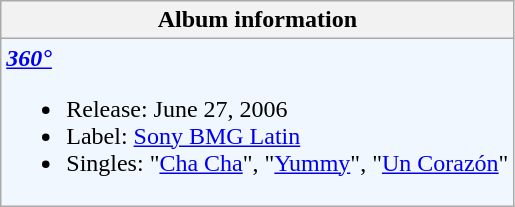<table class="wikitable">
<tr>
<th align="center">Album information</th>
</tr>
<tr bgcolor="#F0F7FF">
<td align="left"><strong><em><a href='#'>360°</a></em></strong><br><ul><li>Release: June 27, 2006</li><li>Label: <a href='#'>Sony BMG Latin</a></li><li>Singles: "<a href='#'>Cha Cha</a>", "<a href='#'>Yummy</a>", "<a href='#'>Un Corazón</a>"</li></ul></td>
</tr>
</table>
